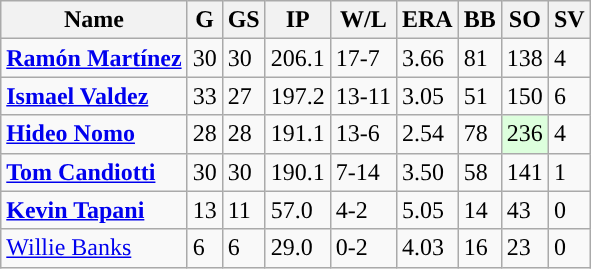<table class="wikitable sortable" style="text-align:left">
<tr>
<th>Name</th>
<th>G</th>
<th>GS</th>
<th>IP</th>
<th>W/L</th>
<th>ERA</th>
<th>BB</th>
<th>SO</th>
<th>SV</th>
</tr>
<tr>
<td><strong><a href='#'>Ramón Martínez</a>	</strong></td>
<td>30</td>
<td>30</td>
<td>206.1</td>
<td>17-7</td>
<td>3.66</td>
<td>81</td>
<td>138</td>
<td>4</td>
</tr>
<tr>
<td><strong><a href='#'>Ismael Valdez</a>	</strong></td>
<td>33</td>
<td>27</td>
<td>197.2</td>
<td>13-11</td>
<td>3.05</td>
<td>51</td>
<td>150</td>
<td>6</td>
</tr>
<tr>
<td><strong><a href='#'>Hideo Nomo</a>	</strong></td>
<td>28</td>
<td>28</td>
<td>191.1</td>
<td>13-6</td>
<td>2.54</td>
<td>78</td>
<td style="background:#DDFFDD;">236</td>
<td>4</td>
</tr>
<tr>
<td><strong><a href='#'>Tom Candiotti</a>	</strong></td>
<td>30</td>
<td>30</td>
<td>190.1</td>
<td>7-14</td>
<td>3.50</td>
<td>58</td>
<td>141</td>
<td>1</td>
</tr>
<tr>
<td><strong><a href='#'>Kevin Tapani</a></strong></td>
<td>13</td>
<td>11</td>
<td>57.0</td>
<td>4-2</td>
<td>5.05</td>
<td>14</td>
<td>43</td>
<td>0</td>
</tr>
<tr>
<td><a href='#'>Willie Banks</a></td>
<td>6</td>
<td>6</td>
<td>29.0</td>
<td>0-2</td>
<td>4.03</td>
<td>16</td>
<td>23</td>
<td>0</td>
</tr>
</table>
